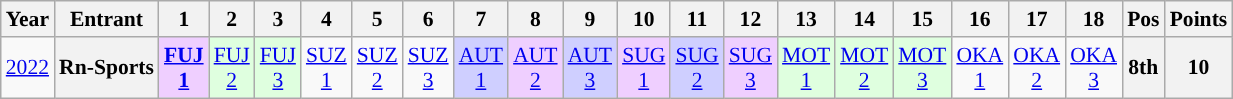<table class="wikitable" style="text-align:center; font-size:90%">
<tr>
<th>Year</th>
<th>Entrant</th>
<th>1</th>
<th>2</th>
<th>3</th>
<th>4</th>
<th>5</th>
<th>6</th>
<th>7</th>
<th>8</th>
<th>9</th>
<th>10</th>
<th>11</th>
<th>12</th>
<th>13</th>
<th>14</th>
<th>15</th>
<th>16</th>
<th>17</th>
<th>18</th>
<th>Pos</th>
<th>Points</th>
</tr>
<tr>
<td><a href='#'>2022</a></td>
<th>Rn-Sports</th>
<td style="background:#EFCFFF"><strong><a href='#'>FUJ<br>1</a><br></strong></td>
<td style="background:#DFFFDF"><a href='#'>FUJ<br>2</a><br></td>
<td style="background:#DFFFDF"><a href='#'>FUJ<br>3</a><br></td>
<td><a href='#'>SUZ<br>1</a></td>
<td><a href='#'>SUZ<br>2</a></td>
<td><a href='#'>SUZ<br>3</a></td>
<td style="background:#CFCFFF"><a href='#'>AUT<br>1</a><br></td>
<td style="background:#EFCFFF"><a href='#'>AUT<br>2</a><br></td>
<td style="background:#CFCFFF"><a href='#'>AUT<br>3</a><br></td>
<td style="background:#EFCFFF"><a href='#'>SUG<br>1</a><br></td>
<td style="background:#CFCFFF"><a href='#'>SUG<br>2</a><br></td>
<td style="background:#EFCFFF"><a href='#'>SUG<br>3</a><br></td>
<td style="background:#DFFFDF"><a href='#'>MOT<br>1</a><br></td>
<td style="background:#DFFFDF"><a href='#'>MOT<br>2</a><br></td>
<td style="background:#DFFFDF"><a href='#'>MOT<br>3</a><br></td>
<td><a href='#'>OKA<br>1</a><br></td>
<td><a href='#'>OKA<br>2</a><br></td>
<td><a href='#'>OKA<br>3</a><br></td>
<th>8th</th>
<th>10</th>
</tr>
</table>
